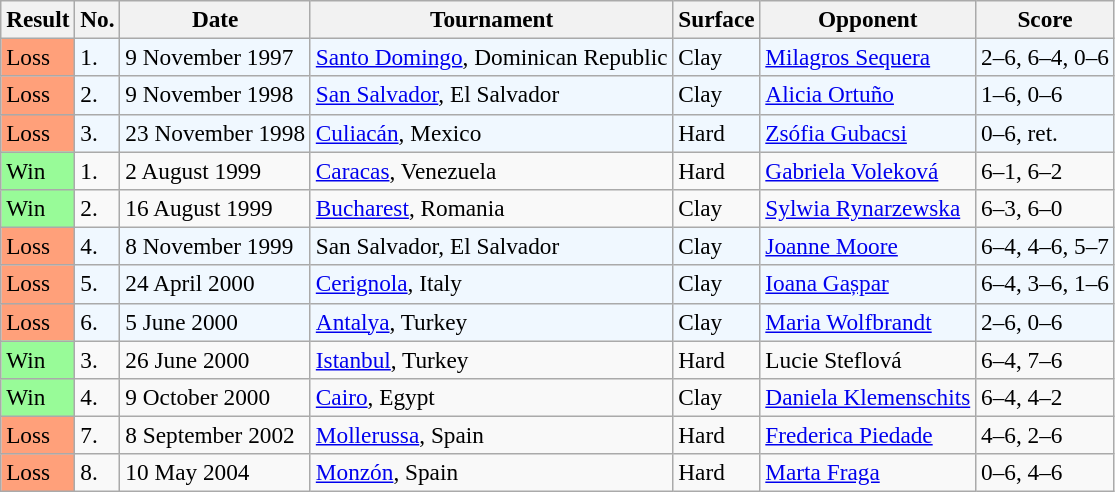<table class="sortable wikitable" style="font-size:97%;">
<tr>
<th>Result</th>
<th>No.</th>
<th>Date</th>
<th>Tournament</th>
<th>Surface</th>
<th>Opponent</th>
<th>Score</th>
</tr>
<tr style="background:#f0f8ff;">
<td style="background:#ffa07a;">Loss</td>
<td>1.</td>
<td>9 November 1997</td>
<td><a href='#'>Santo Domingo</a>, Dominican Republic</td>
<td>Clay</td>
<td> <a href='#'>Milagros Sequera</a></td>
<td>2–6, 6–4, 0–6</td>
</tr>
<tr style="background:#f0f8ff;">
<td style="background:#ffa07a;">Loss</td>
<td>2.</td>
<td>9 November 1998</td>
<td><a href='#'>San Salvador</a>, El Salvador</td>
<td>Clay</td>
<td> <a href='#'>Alicia Ortuño</a></td>
<td>1–6, 0–6</td>
</tr>
<tr style="background:#f0f8ff;">
<td style="background:#ffa07a;">Loss</td>
<td>3.</td>
<td>23 November 1998</td>
<td><a href='#'>Culiacán</a>, Mexico</td>
<td>Hard</td>
<td> <a href='#'>Zsófia Gubacsi</a></td>
<td>0–6, ret.</td>
</tr>
<tr>
<td style="background:#98fb98;">Win</td>
<td>1.</td>
<td>2 August 1999</td>
<td><a href='#'>Caracas</a>, Venezuela</td>
<td>Hard</td>
<td> <a href='#'>Gabriela Voleková</a></td>
<td>6–1, 6–2</td>
</tr>
<tr>
<td style="background:#98fb98;">Win</td>
<td>2.</td>
<td>16 August 1999</td>
<td><a href='#'>Bucharest</a>, Romania</td>
<td>Clay</td>
<td> <a href='#'>Sylwia Rynarzewska</a></td>
<td>6–3, 6–0</td>
</tr>
<tr style="background:#f0f8ff;">
<td style="background:#ffa07a;">Loss</td>
<td>4.</td>
<td>8 November 1999</td>
<td>San Salvador, El Salvador</td>
<td>Clay</td>
<td> <a href='#'>Joanne Moore</a></td>
<td>6–4, 4–6, 5–7</td>
</tr>
<tr style="background:#f0f8ff;">
<td style="background:#ffa07a;">Loss</td>
<td>5.</td>
<td>24 April 2000</td>
<td><a href='#'>Cerignola</a>, Italy</td>
<td>Clay</td>
<td> <a href='#'>Ioana Gașpar</a></td>
<td>6–4, 3–6, 1–6</td>
</tr>
<tr style="background:#f0f8ff;">
<td style="background:#ffa07a;">Loss</td>
<td>6.</td>
<td>5 June 2000</td>
<td><a href='#'>Antalya</a>, Turkey</td>
<td>Clay</td>
<td> <a href='#'>Maria Wolfbrandt</a></td>
<td>2–6, 0–6</td>
</tr>
<tr>
<td style="background:#98fb98;">Win</td>
<td>3.</td>
<td>26 June 2000</td>
<td><a href='#'>Istanbul</a>, Turkey</td>
<td>Hard</td>
<td> Lucie Steflová</td>
<td>6–4, 7–6</td>
</tr>
<tr>
<td style="background:#98fb98;">Win</td>
<td>4.</td>
<td>9 October 2000</td>
<td><a href='#'>Cairo</a>, Egypt</td>
<td>Clay</td>
<td> <a href='#'>Daniela Klemenschits</a></td>
<td>6–4, 4–2</td>
</tr>
<tr>
<td style="background:#ffa07a;">Loss</td>
<td>7.</td>
<td>8 September 2002</td>
<td><a href='#'>Mollerussa</a>, Spain</td>
<td>Hard</td>
<td> <a href='#'>Frederica Piedade</a></td>
<td>4–6, 2–6</td>
</tr>
<tr>
<td style="background:#ffa07a;">Loss</td>
<td>8.</td>
<td>10 May 2004</td>
<td><a href='#'>Monzón</a>, Spain</td>
<td>Hard</td>
<td> <a href='#'>Marta Fraga</a></td>
<td>0–6, 4–6</td>
</tr>
</table>
